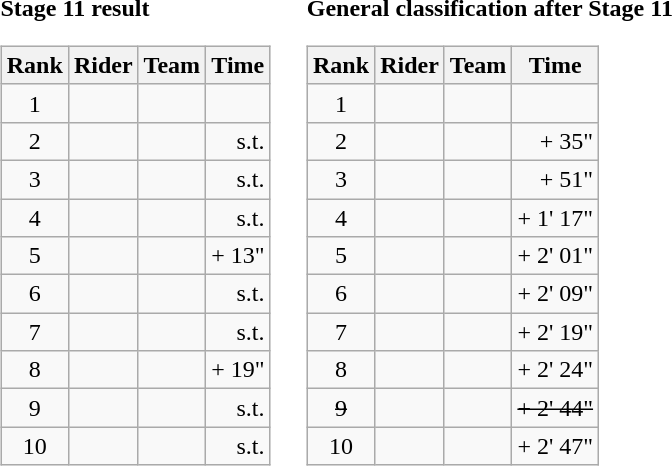<table>
<tr>
<td><strong>Stage 11 result</strong><br><table class="wikitable">
<tr>
<th scope="col">Rank</th>
<th scope="col">Rider</th>
<th scope="col">Team</th>
<th scope="col">Time</th>
</tr>
<tr>
<td style="text-align:center;">1</td>
<td></td>
<td></td>
<td style="text-align:right;"></td>
</tr>
<tr>
<td style="text-align:center;">2</td>
<td></td>
<td></td>
<td style="text-align:right;">s.t.</td>
</tr>
<tr>
<td style="text-align:center;">3</td>
<td></td>
<td></td>
<td style="text-align:right;">s.t.</td>
</tr>
<tr>
<td style="text-align:center;">4</td>
<td></td>
<td></td>
<td style="text-align:right;">s.t.</td>
</tr>
<tr>
<td style="text-align:center;">5</td>
<td></td>
<td></td>
<td style="text-align:right;">+ 13"</td>
</tr>
<tr>
<td style="text-align:center;">6</td>
<td></td>
<td></td>
<td style="text-align:right;">s.t.</td>
</tr>
<tr>
<td style="text-align:center;">7</td>
<td></td>
<td></td>
<td style="text-align:right;">s.t.</td>
</tr>
<tr>
<td style="text-align:center;">8</td>
<td></td>
<td></td>
<td style="text-align:right;">+ 19"</td>
</tr>
<tr>
<td style="text-align:center;">9</td>
<td></td>
<td></td>
<td style="text-align:right;">s.t.</td>
</tr>
<tr>
<td style="text-align:center;">10</td>
<td></td>
<td></td>
<td style="text-align:right;">s.t.</td>
</tr>
</table>
</td>
<td></td>
<td><strong>General classification after Stage 11</strong><br><table class="wikitable">
<tr>
<th scope="col">Rank</th>
<th scope="col">Rider</th>
<th scope="col">Team</th>
<th scope="col">Time</th>
</tr>
<tr>
<td style="text-align:center;">1</td>
<td></td>
<td></td>
<td style="text-align:right;"></td>
</tr>
<tr>
<td style="text-align:center;">2</td>
<td></td>
<td></td>
<td style="text-align:right;">+ 35"</td>
</tr>
<tr>
<td style="text-align:center;">3</td>
<td></td>
<td></td>
<td style="text-align:right;">+ 51"</td>
</tr>
<tr>
<td style="text-align:center;">4</td>
<td></td>
<td></td>
<td style="text-align:right;">+ 1' 17"</td>
</tr>
<tr>
<td style="text-align:center;">5</td>
<td></td>
<td></td>
<td style="text-align:right;">+ 2' 01"</td>
</tr>
<tr>
<td style="text-align:center;">6</td>
<td></td>
<td></td>
<td style="text-align:right;">+ 2' 09"</td>
</tr>
<tr>
<td style="text-align:center;">7</td>
<td></td>
<td></td>
<td style="text-align:right;">+ 2' 19"</td>
</tr>
<tr>
<td style="text-align:center;">8</td>
<td></td>
<td></td>
<td style="text-align:right;">+ 2' 24"</td>
</tr>
<tr>
<td style="text-align:center;"><s>9</s></td>
<td><s></s></td>
<td><s></s></td>
<td style="text-align:right;"><s>+ 2' 44"</s></td>
</tr>
<tr>
<td style="text-align:center;">10</td>
<td></td>
<td></td>
<td style="text-align:right;">+ 2' 47"</td>
</tr>
</table>
</td>
</tr>
</table>
